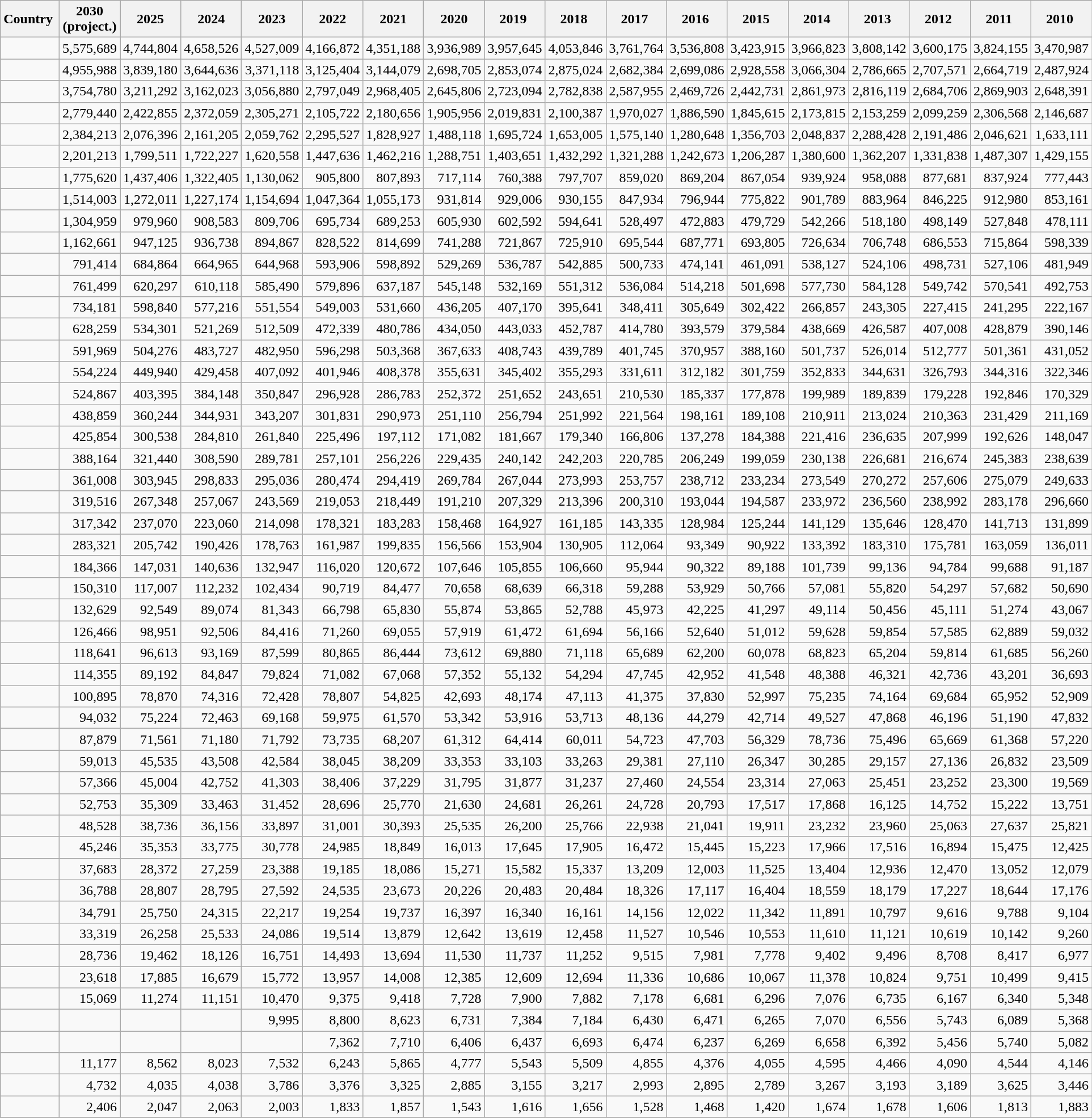<table class="wikitable sortable static-row-numbers sticky-header col1left" style=text-align:right>
<tr>
<th>Country </th>
<th>2030 (project.)</th>
<th>2025</th>
<th>2024</th>
<th>2023</th>
<th>2022</th>
<th>2021</th>
<th width="60">2020</th>
<th width="60">2019 </th>
<th width="60">2018 </th>
<th width="60">2017 </th>
<th width="60">2016 </th>
<th width="60">2015 </th>
<th width="60">2014 </th>
<th width="60">2013 </th>
<th width="60">2012 </th>
<th width="60">2011 </th>
<th width="70">2010 </th>
</tr>
<tr>
<td></td>
<td>5,575,689</td>
<td>4,744,804</td>
<td>4,658,526</td>
<td>4,527,009</td>
<td>4,166,872</td>
<td>4,351,188</td>
<td>3,936,989</td>
<td>3,957,645</td>
<td>4,053,846</td>
<td>3,761,764</td>
<td>3,536,808</td>
<td>3,423,915</td>
<td>3,966,823</td>
<td>3,808,142</td>
<td>3,600,175</td>
<td>3,824,155</td>
<td>3,470,987</td>
</tr>
<tr>
<td></td>
<td>4,955,988</td>
<td>3,839,180</td>
<td>3,644,636</td>
<td>3,371,118</td>
<td>3,125,404</td>
<td>3,144,079</td>
<td>2,698,705</td>
<td>2,853,074</td>
<td>2,875,024</td>
<td>2,682,384</td>
<td>2,699,086</td>
<td>2,928,558</td>
<td>3,066,304</td>
<td>2,786,665</td>
<td>2,707,571</td>
<td>2,664,719</td>
<td>2,487,924</td>
</tr>
<tr>
<td></td>
<td>3,754,780</td>
<td>3,211,292</td>
<td>3,162,023</td>
<td>3,056,880</td>
<td>2,797,049</td>
<td>2,968,405</td>
<td>2,645,806</td>
<td>2,723,094</td>
<td>2,782,838</td>
<td>2,587,955</td>
<td>2,469,726</td>
<td>2,442,731</td>
<td>2,861,973</td>
<td>2,816,119</td>
<td>2,684,706</td>
<td>2,869,903</td>
<td>2,648,391</td>
</tr>
<tr>
<td></td>
<td>2,779,440</td>
<td>2,422,855</td>
<td>2,372,059</td>
<td>2,305,271</td>
<td>2,105,722</td>
<td>2,180,656</td>
<td>1,905,956</td>
<td>2,019,831</td>
<td>2,100,387</td>
<td>1,970,027</td>
<td>1,886,590</td>
<td>1,845,615</td>
<td>2,173,815</td>
<td>2,153,259</td>
<td>2,099,259</td>
<td>2,306,568</td>
<td>2,146,687</td>
</tr>
<tr>
<td></td>
<td>2,384,213</td>
<td>2,076,396</td>
<td>2,161,205</td>
<td>2,059,762</td>
<td>2,295,527</td>
<td>1,828,927</td>
<td>1,488,118</td>
<td>1,695,724</td>
<td>1,653,005</td>
<td>1,575,140</td>
<td>1,280,648</td>
<td>1,356,703</td>
<td>2,048,837</td>
<td>2,288,428</td>
<td>2,191,486</td>
<td>2,046,621</td>
<td>1,633,111</td>
</tr>
<tr>
<td></td>
<td>2,201,213</td>
<td>1,799,511</td>
<td>1,722,227</td>
<td>1,620,558</td>
<td>1,447,636</td>
<td>1,462,216</td>
<td>1,288,751</td>
<td>1,403,651</td>
<td>1,432,292</td>
<td>1,321,288</td>
<td>1,242,673</td>
<td>1,206,287</td>
<td>1,380,600</td>
<td>1,362,207</td>
<td>1,331,838</td>
<td>1,487,307</td>
<td>1,429,155</td>
</tr>
<tr>
<td></td>
<td>1,775,620</td>
<td>1,437,406</td>
<td>1,322,405</td>
<td>1,130,062</td>
<td>905,800</td>
<td>807,893</td>
<td>717,114</td>
<td>760,388</td>
<td>797,707</td>
<td>859,020</td>
<td>869,204</td>
<td>867,054</td>
<td>939,924</td>
<td>958,088</td>
<td>877,681</td>
<td>837,924</td>
<td>777,443</td>
</tr>
<tr>
<td></td>
<td>1,514,003</td>
<td>1,272,011</td>
<td>1,227,174</td>
<td>1,154,694</td>
<td>1,047,364</td>
<td>1,055,173</td>
<td>931,814</td>
<td>929,006</td>
<td>930,155</td>
<td>847,934</td>
<td>796,944</td>
<td>775,822</td>
<td>901,789</td>
<td>883,964</td>
<td>846,225</td>
<td>912,980</td>
<td>853,161</td>
</tr>
<tr>
<td></td>
<td>1,304,959</td>
<td>979,960</td>
<td>908,583</td>
<td>809,706</td>
<td>695,734</td>
<td>689,253</td>
<td>605,930</td>
<td>602,592</td>
<td>594,641</td>
<td>528,497</td>
<td>472,883</td>
<td>479,729</td>
<td>542,266</td>
<td>518,180</td>
<td>498,149</td>
<td>527,848</td>
<td>478,111</td>
</tr>
<tr>
<td></td>
<td>1,162,661</td>
<td>947,125</td>
<td>936,738</td>
<td>894,867</td>
<td>828,522</td>
<td>814,699</td>
<td>741,288</td>
<td>721,867</td>
<td>725,910</td>
<td>695,544</td>
<td>687,771</td>
<td>693,805</td>
<td>726,634</td>
<td>706,748</td>
<td>686,553</td>
<td>715,864</td>
<td>598,339</td>
</tr>
<tr>
<td></td>
<td>791,414</td>
<td>684,864</td>
<td>664,965</td>
<td>644,968</td>
<td>593,906</td>
<td>598,892</td>
<td>529,269</td>
<td>536,787</td>
<td>542,885</td>
<td>500,733</td>
<td>474,141</td>
<td>461,091</td>
<td>538,127</td>
<td>524,106</td>
<td>498,731</td>
<td>527,106</td>
<td>481,949</td>
</tr>
<tr>
<td></td>
<td>761,499</td>
<td>620,297</td>
<td>610,118</td>
<td>585,490</td>
<td>579,896</td>
<td>637,187</td>
<td>545,148</td>
<td>532,169</td>
<td>551,312</td>
<td>536,084</td>
<td>514,218</td>
<td>501,698</td>
<td>577,730</td>
<td>584,128</td>
<td>549,742</td>
<td>570,541</td>
<td>492,753</td>
</tr>
<tr>
<td></td>
<td>734,181</td>
<td>598,840</td>
<td>577,216</td>
<td>551,554</td>
<td>549,003</td>
<td>531,660</td>
<td>436,205</td>
<td>407,170</td>
<td>395,641</td>
<td>348,411</td>
<td>305,649</td>
<td>302,422</td>
<td>266,857</td>
<td>243,305</td>
<td>227,415</td>
<td>241,295</td>
<td>222,167</td>
</tr>
<tr>
<td></td>
<td>628,259</td>
<td>534,301</td>
<td>521,269</td>
<td>512,509</td>
<td>472,339</td>
<td>480,786</td>
<td>434,050</td>
<td>443,033</td>
<td>452,787</td>
<td>414,780</td>
<td>393,579</td>
<td>379,584</td>
<td>438,669</td>
<td>426,587</td>
<td>407,008</td>
<td>428,879</td>
<td>390,146</td>
</tr>
<tr>
<td></td>
<td>591,969</td>
<td>504,276</td>
<td>483,727</td>
<td>482,950</td>
<td>596,298</td>
<td>503,368</td>
<td>367,633</td>
<td>408,743</td>
<td>439,789</td>
<td>401,745</td>
<td>370,957</td>
<td>388,160</td>
<td>501,737</td>
<td>526,014</td>
<td>512,777</td>
<td>501,361</td>
<td>431,052</td>
</tr>
<tr>
<td></td>
<td>554,224</td>
<td>449,940</td>
<td>429,458</td>
<td>407,092</td>
<td>401,946</td>
<td>408,378</td>
<td>355,631</td>
<td>345,402</td>
<td>355,293</td>
<td>331,611</td>
<td>312,182</td>
<td>301,759</td>
<td>352,833</td>
<td>344,631</td>
<td>326,793</td>
<td>344,316</td>
<td>322,346</td>
</tr>
<tr>
<td></td>
<td>524,867</td>
<td>403,395</td>
<td>384,148</td>
<td>350,847</td>
<td>296,928</td>
<td>286,783</td>
<td>252,372</td>
<td>251,652</td>
<td>243,651</td>
<td>210,530</td>
<td>185,337</td>
<td>177,878</td>
<td>199,989</td>
<td>189,839</td>
<td>179,228</td>
<td>192,846</td>
<td>170,329</td>
</tr>
<tr>
<td></td>
<td>438,859</td>
<td>360,244</td>
<td>344,931</td>
<td>343,207</td>
<td>301,831</td>
<td>290,973</td>
<td>251,110</td>
<td>256,794</td>
<td>251,992</td>
<td>221,564</td>
<td>198,161</td>
<td>189,108</td>
<td>210,911</td>
<td>213,024</td>
<td>210,363</td>
<td>231,429</td>
<td>211,169</td>
</tr>
<tr>
<td></td>
<td>425,854</td>
<td>300,538</td>
<td>284,810</td>
<td>261,840</td>
<td>225,496</td>
<td>197,112</td>
<td>171,082</td>
<td>181,667</td>
<td>179,340</td>
<td>166,806</td>
<td>137,278</td>
<td>184,388</td>
<td>221,416</td>
<td>236,635</td>
<td>207,999</td>
<td>192,626</td>
<td>148,047</td>
</tr>
<tr>
<td></td>
<td>388,164</td>
<td>321,440</td>
<td>308,590</td>
<td>289,781</td>
<td>257,101</td>
<td>256,226</td>
<td>229,435</td>
<td>240,142</td>
<td>242,203</td>
<td>220,785</td>
<td>206,249</td>
<td>199,059</td>
<td>230,138</td>
<td>226,681</td>
<td>216,674</td>
<td>245,383</td>
<td>238,639</td>
</tr>
<tr>
<td></td>
<td>361,008</td>
<td>303,945</td>
<td>298,833</td>
<td>295,036</td>
<td>280,474</td>
<td>294,419</td>
<td>269,784</td>
<td>267,044</td>
<td>273,993</td>
<td>253,757</td>
<td>238,712</td>
<td>233,234</td>
<td>273,549</td>
<td>270,272</td>
<td>257,606</td>
<td>275,079</td>
<td>249,633</td>
</tr>
<tr>
<td></td>
<td>319,516</td>
<td>267,348</td>
<td>257,067</td>
<td>243,569</td>
<td>219,053</td>
<td>218,449</td>
<td>191,210</td>
<td>207,329</td>
<td>213,396</td>
<td>200,310</td>
<td>193,044</td>
<td>194,587</td>
<td>233,972</td>
<td>236,560</td>
<td>238,992</td>
<td>283,178</td>
<td>296,660</td>
</tr>
<tr>
<td></td>
<td>317,342</td>
<td>237,070</td>
<td>223,060</td>
<td>214,098</td>
<td>178,321</td>
<td>183,283</td>
<td>158,468</td>
<td>164,927</td>
<td>161,185</td>
<td>143,335</td>
<td>128,984</td>
<td>125,244</td>
<td>141,129</td>
<td>135,646</td>
<td>128,470</td>
<td>141,713</td>
<td>131,899</td>
</tr>
<tr>
<td></td>
<td>283,321</td>
<td>205,742</td>
<td>190,426</td>
<td>178,763</td>
<td>161,987</td>
<td>199,835</td>
<td>156,566</td>
<td>153,904</td>
<td>130,905</td>
<td>112,064</td>
<td>93,349</td>
<td>90,922</td>
<td>133,392</td>
<td>183,310</td>
<td>175,781</td>
<td>163,059</td>
<td>136,011</td>
</tr>
<tr>
<td></td>
<td>184,366</td>
<td>147,031</td>
<td>140,636</td>
<td>132,947</td>
<td>116,020</td>
<td>120,672</td>
<td>107,646</td>
<td>105,855</td>
<td>106,660</td>
<td>95,944</td>
<td>90,322</td>
<td>89,188</td>
<td>101,739</td>
<td>99,136</td>
<td>94,784</td>
<td>99,688</td>
<td>91,187</td>
</tr>
<tr>
<td></td>
<td>150,310</td>
<td>117,007</td>
<td>112,232</td>
<td>102,434</td>
<td>90,719</td>
<td>84,477</td>
<td>70,658</td>
<td>68,639</td>
<td>66,318</td>
<td>59,288</td>
<td>53,929</td>
<td>50,766</td>
<td>57,081</td>
<td>55,820</td>
<td>54,297</td>
<td>57,682</td>
<td>50,690</td>
</tr>
<tr>
<td></td>
<td>132,629</td>
<td>92,549</td>
<td>89,074</td>
<td>81,343</td>
<td>66,798</td>
<td>65,830</td>
<td>55,874</td>
<td>53,865</td>
<td>52,788</td>
<td>45,973</td>
<td>42,225</td>
<td>41,297</td>
<td>49,114</td>
<td>50,456</td>
<td>45,111</td>
<td>51,274</td>
<td>43,067</td>
</tr>
<tr>
<td></td>
<td>126,466</td>
<td>98,951</td>
<td>92,506</td>
<td>84,416</td>
<td>71,260</td>
<td>69,055</td>
<td>57,919</td>
<td>61,472</td>
<td>61,694</td>
<td>56,166</td>
<td>52,640</td>
<td>51,012</td>
<td>59,628</td>
<td>59,854</td>
<td>57,585</td>
<td>62,889</td>
<td>59,032</td>
</tr>
<tr>
<td></td>
<td>118,641</td>
<td>96,613</td>
<td>93,169</td>
<td>87,599</td>
<td>80,865</td>
<td>86,444</td>
<td>73,612</td>
<td>69,880</td>
<td>71,118</td>
<td>65,689</td>
<td>62,200</td>
<td>60,078</td>
<td>68,823</td>
<td>65,204</td>
<td>59,814</td>
<td>61,685</td>
<td>56,260</td>
</tr>
<tr>
<td></td>
<td>114,355</td>
<td>89,192</td>
<td>84,847</td>
<td>79,824</td>
<td>71,082</td>
<td>67,068</td>
<td>57,352</td>
<td>55,132</td>
<td>54,294</td>
<td>47,745</td>
<td>42,952</td>
<td>41,548</td>
<td>48,388</td>
<td>46,321</td>
<td>42,736</td>
<td>43,201</td>
<td>36,693</td>
</tr>
<tr>
<td></td>
<td>100,895</td>
<td>78,870</td>
<td>74,316</td>
<td>72,428</td>
<td>78,807</td>
<td>54,825</td>
<td>42,693</td>
<td>48,174</td>
<td>47,113</td>
<td>41,375</td>
<td>37,830</td>
<td>52,997</td>
<td>75,235</td>
<td>74,164</td>
<td>69,684</td>
<td>65,952</td>
<td>52,909</td>
</tr>
<tr>
<td></td>
<td>94,032</td>
<td>75,224</td>
<td>72,463</td>
<td>69,168</td>
<td>59,975</td>
<td>61,570</td>
<td>53,342</td>
<td>53,916</td>
<td>53,713</td>
<td>48,136</td>
<td>44,279</td>
<td>42,714</td>
<td>49,527</td>
<td>47,868</td>
<td>46,196</td>
<td>51,190</td>
<td>47,832</td>
</tr>
<tr>
<td></td>
<td>87,879</td>
<td>71,561</td>
<td>71,180</td>
<td>71,792</td>
<td>73,735</td>
<td>68,207</td>
<td>61,312</td>
<td>64,414</td>
<td>60,011</td>
<td>54,723</td>
<td>47,703</td>
<td>56,329</td>
<td>78,736</td>
<td>75,496</td>
<td>65,669</td>
<td>61,368</td>
<td>57,220</td>
</tr>
<tr>
<td></td>
<td>59,013</td>
<td>45,535</td>
<td>43,508</td>
<td>42,584</td>
<td>38,045</td>
<td>38,209</td>
<td>33,353</td>
<td>33,103</td>
<td>33,263</td>
<td>29,381</td>
<td>27,110</td>
<td>26,347</td>
<td>30,285</td>
<td>29,157</td>
<td>27,136</td>
<td>26,832</td>
<td>23,509</td>
</tr>
<tr>
<td></td>
<td>57,366</td>
<td>45,004</td>
<td>42,752</td>
<td>41,303</td>
<td>38,406</td>
<td>37,229</td>
<td>31,795</td>
<td>31,877</td>
<td>31,237</td>
<td>27,460</td>
<td>24,554</td>
<td>23,314</td>
<td>27,063</td>
<td>25,451</td>
<td>23,252</td>
<td>23,300</td>
<td>19,569</td>
</tr>
<tr>
<td></td>
<td>52,753</td>
<td>35,309</td>
<td>33,463</td>
<td>31,452</td>
<td>28,696</td>
<td>25,770</td>
<td>21,630</td>
<td>24,681</td>
<td>26,261</td>
<td>24,728</td>
<td>20,793</td>
<td>17,517</td>
<td>17,868</td>
<td>16,125</td>
<td>14,752</td>
<td>15,222</td>
<td>13,751</td>
</tr>
<tr>
<td></td>
<td>48,528</td>
<td>38,736</td>
<td>36,156</td>
<td>33,897</td>
<td>31,001</td>
<td>30,393</td>
<td>25,535</td>
<td>26,200</td>
<td>25,766</td>
<td>22,938</td>
<td>21,041</td>
<td>19,911</td>
<td>23,232</td>
<td>23,960</td>
<td>25,063</td>
<td>27,637</td>
<td>25,821</td>
</tr>
<tr>
<td></td>
<td>45,246</td>
<td>35,353</td>
<td>33,775</td>
<td>30,778</td>
<td>24,985</td>
<td>18,849</td>
<td>16,013</td>
<td>17,645</td>
<td>17,905</td>
<td>16,472</td>
<td>15,445</td>
<td>15,223</td>
<td>17,966</td>
<td>17,516</td>
<td>16,894</td>
<td>15,475</td>
<td>12,425</td>
</tr>
<tr>
<td></td>
<td>37,683</td>
<td>28,372</td>
<td>27,259</td>
<td>23,388</td>
<td>19,185</td>
<td>18,086</td>
<td>15,271</td>
<td>15,582</td>
<td>15,337</td>
<td>13,209</td>
<td>12,003</td>
<td>11,525</td>
<td>13,404</td>
<td>12,936</td>
<td>12,470</td>
<td>13,052</td>
<td>12,079</td>
</tr>
<tr>
<td></td>
<td>36,788</td>
<td>28,807</td>
<td>28,795</td>
<td>27,592</td>
<td>24,535</td>
<td>23,673</td>
<td>20,226</td>
<td>20,483</td>
<td>20,484</td>
<td>18,326</td>
<td>17,117</td>
<td>16,404</td>
<td>18,559</td>
<td>18,179</td>
<td>17,227</td>
<td>18,644</td>
<td>17,176</td>
</tr>
<tr>
<td></td>
<td>34,791</td>
<td>25,750</td>
<td>24,315</td>
<td>22,217</td>
<td>19,254</td>
<td>19,737</td>
<td>16,397</td>
<td>16,340</td>
<td>16,161</td>
<td>14,156</td>
<td>12,022</td>
<td>11,342</td>
<td>11,891</td>
<td>10,797</td>
<td>9,616</td>
<td>9,788</td>
<td>9,104</td>
</tr>
<tr>
<td></td>
<td>33,319</td>
<td>26,258</td>
<td>25,533</td>
<td>24,086</td>
<td>19,514</td>
<td>13,879</td>
<td>12,642</td>
<td>13,619</td>
<td>12,458</td>
<td>11,527</td>
<td>10,546</td>
<td>10,553</td>
<td>11,610</td>
<td>11,121</td>
<td>10,619</td>
<td>10,142</td>
<td>9,260</td>
</tr>
<tr>
<td></td>
<td>28,736</td>
<td>19,462</td>
<td>18,126</td>
<td>16,751</td>
<td>14,493</td>
<td>13,694</td>
<td>11,530</td>
<td>11,737</td>
<td>11,252</td>
<td>9,515</td>
<td>7,981</td>
<td>7,778</td>
<td>9,402</td>
<td>9,496</td>
<td>8,708</td>
<td>8,417</td>
<td>6,977</td>
</tr>
<tr>
<td></td>
<td>23,618</td>
<td>17,885</td>
<td>16,679</td>
<td>15,772</td>
<td>13,957</td>
<td>14,008</td>
<td>12,385</td>
<td>12,609</td>
<td>12,694</td>
<td>11,336</td>
<td>10,686</td>
<td>10,067</td>
<td>11,378</td>
<td>10,824</td>
<td>9,751</td>
<td>10,499</td>
<td>9,415</td>
</tr>
<tr>
<td></td>
<td>15,069</td>
<td>11,274</td>
<td>11,151</td>
<td>10,470</td>
<td>9,375</td>
<td>9,418</td>
<td>7,728</td>
<td>7,900</td>
<td>7,882</td>
<td>7,178</td>
<td>6,681</td>
<td>6,296</td>
<td>7,076</td>
<td>6,735</td>
<td>6,167</td>
<td>6,340</td>
<td>5,348</td>
</tr>
<tr>
<td></td>
<td></td>
<td></td>
<td></td>
<td>9,995</td>
<td>8,800</td>
<td>8,623</td>
<td>6,731</td>
<td>7,384</td>
<td>7,184</td>
<td>6,430</td>
<td>6,471</td>
<td>6,265</td>
<td>7,070</td>
<td>6,556</td>
<td>5,743</td>
<td>6,089</td>
<td>5,368</td>
</tr>
<tr>
<td></td>
<td></td>
<td></td>
<td></td>
<td></td>
<td>7,362</td>
<td>7,710</td>
<td>6,406</td>
<td>6,437</td>
<td>6,693</td>
<td>6,474</td>
<td>6,237</td>
<td>6,269</td>
<td>6,658</td>
<td>6,392</td>
<td>5,456</td>
<td>5,740</td>
<td>5,082</td>
</tr>
<tr>
<td></td>
<td>11,177</td>
<td>8,562</td>
<td>8,023</td>
<td>7,532</td>
<td>6,243</td>
<td>5,865</td>
<td>4,777</td>
<td>5,543</td>
<td>5,509</td>
<td>4,855</td>
<td>4,376</td>
<td>4,055</td>
<td>4,595</td>
<td>4,466</td>
<td>4,090</td>
<td>4,544</td>
<td>4,146</td>
</tr>
<tr>
<td></td>
<td>4,732</td>
<td>4,035</td>
<td>4,038</td>
<td>3,786</td>
<td>3,376</td>
<td>3,325</td>
<td>2,885</td>
<td>3,155</td>
<td>3,217</td>
<td>2,993</td>
<td>2,895</td>
<td>2,789</td>
<td>3,267</td>
<td>3,193</td>
<td>3,189</td>
<td>3,625</td>
<td>3,446</td>
</tr>
<tr>
<td></td>
<td>2,406</td>
<td>2,047</td>
<td>2,063</td>
<td>2,003</td>
<td>1,833</td>
<td>1,857</td>
<td>1,543</td>
<td>1,616</td>
<td>1,656</td>
<td>1,528</td>
<td>1,468</td>
<td>1,420</td>
<td>1,674</td>
<td>1,678</td>
<td>1,606</td>
<td>1,813</td>
<td>1,883</td>
</tr>
<tr>
</tr>
</table>
